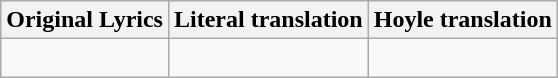<table class="wikitable">
<tr>
<th>Original Lyrics</th>
<th>Literal translation</th>
<th>Hoyle translation</th>
</tr>
<tr>
<td><br></td>
<td><br></td>
<td><br></td>
</tr>
</table>
